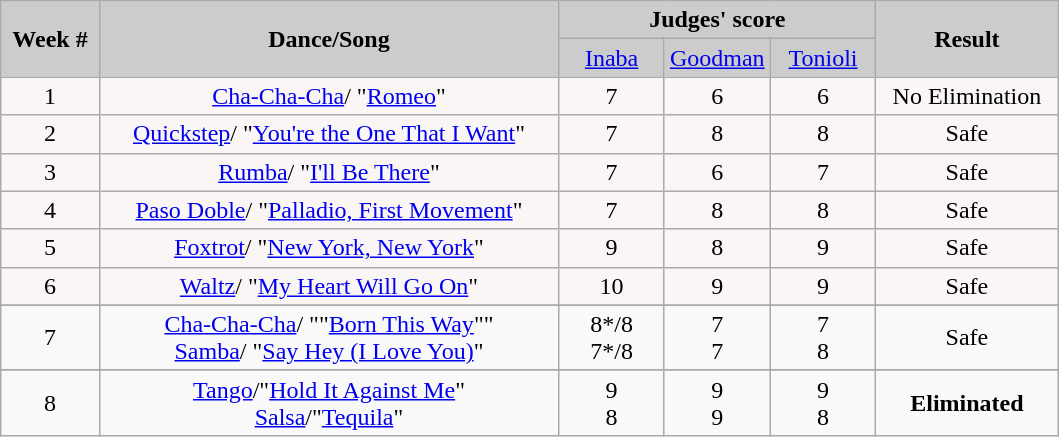<table class="wikitable">
<tr style="text-align: center; background:#ccc;">
<td rowspan="2"><strong>Week #</strong></td>
<td rowspan="2"><strong>Dance/Song</strong></td>
<td colspan="3"><strong>Judges' score</strong></td>
<td rowspan="2"><strong>Result</strong></td>
</tr>
<tr style="text-align: center; background:#ccc;">
<td style="width:10%; "><a href='#'>Inaba</a></td>
<td style="width:10%; "><a href='#'>Goodman</a></td>
<td style="width:10%; "><a href='#'>Tonioli</a></td>
</tr>
<tr>
<td style="text-align: center; background:#faf6f6;">1</td>
<td style="text-align: center; background:#faf6f6;"><a href='#'>Cha-Cha-Cha</a>/ "<a href='#'>Romeo</a>"</td>
<td style="text-align: center; background:#faf6f6;">7</td>
<td style="text-align: center; background:#faf6f6;">6</td>
<td style="text-align: center; background:#faf6f6;">6</td>
<td style="text-align: center; background:#faf6f6;">No Elimination</td>
</tr>
<tr style="text-align:center; background:#faf6f6;">
<td>2</td>
<td><a href='#'>Quickstep</a>/ "<a href='#'>You're the One That I Want</a>"</td>
<td>7</td>
<td>8</td>
<td>8</td>
<td>Safe</td>
</tr>
<tr>
<td style="text-align: center; background:#faf6f6;">3</td>
<td style="text-align: center; background:#faf6f6;"><a href='#'>Rumba</a>/ "<a href='#'>I'll Be There</a>"</td>
<td style="text-align: center; background:#faf6f6;">7</td>
<td style="text-align: center; background:#faf6f6;">6</td>
<td style="text-align: center; background:#faf6f6;">7</td>
<td style="text-align: center; background:#faf6f6;">Safe</td>
</tr>
<tr>
<td style="text-align: center; background:#faf6f6;">4</td>
<td style="text-align: center; background:#faf6f6;"><a href='#'>Paso Doble</a>/ "<a href='#'>Palladio, First Movement</a>"</td>
<td style="text-align: center; background:#faf6f6;">7</td>
<td style="text-align: center; background:#faf6f6;">8</td>
<td style="text-align: center; background:#faf6f6;">8</td>
<td style="text-align: center; background:#faf6f6;">Safe</td>
</tr>
<tr>
<td style="text-align: center; background:#faf6f6;">5</td>
<td style="text-align: center; background:#faf6f6;"><a href='#'>Foxtrot</a>/ "<a href='#'>New York, New York</a>"</td>
<td style="text-align: center; background:#faf6f6;">9</td>
<td style="text-align: center; background:#faf6f6;">8</td>
<td style="text-align: center; background:#faf6f6;">9</td>
<td style="text-align: center; background:#faf6f6;">Safe</td>
</tr>
<tr style="text-align:center; background:#faf6f6;">
<td>6</td>
<td><a href='#'>Waltz</a>/ "<a href='#'>My Heart Will Go On</a>"</td>
<td>10</td>
<td>9</td>
<td>9</td>
<td>Safe</td>
</tr>
<tr style="text-align: center; background:#faf6f6;"|>
</tr>
<tr>
<td style="text-align:center; background:#faf6f">7</td>
<td style="text-align:center; background:#faf6f"><a href='#'>Cha-Cha-Cha</a>/ ""<a href='#'>Born This Way</a>""<br><a href='#'>Samba</a>/ "<a href='#'>Say Hey (I Love You)</a>"</td>
<td style="text-align:center; background:#faf6f">8*/8<br>7*/8</td>
<td style="text-align:center; background:#faf6f">7<br>7</td>
<td style="text-align:center; background:#faf6f">7<br>8</td>
<td style="text-align:center; background:#faf6f">Safe</td>
</tr>
<tr style="text-align: center; background:#faf6f6;"|>
</tr>
<tr>
<td style="text-align:center; background:#faf6f">8</td>
<td style="text-align:center; background:#faf6f"><a href='#'>Tango</a>/"<a href='#'>Hold It Against Me</a>"<br><a href='#'>Salsa</a>/"<a href='#'>Tequila</a>"</td>
<td style="text-align:center; background:#faf6f">9<br>8</td>
<td style="text-align:center; background:#faf6f">9<br>9</td>
<td style="text-align:center; background:#faf6f">9<br>8</td>
<td style="text-align:center; background:#faf6f"><strong>Eliminated</strong></td>
</tr>
</table>
